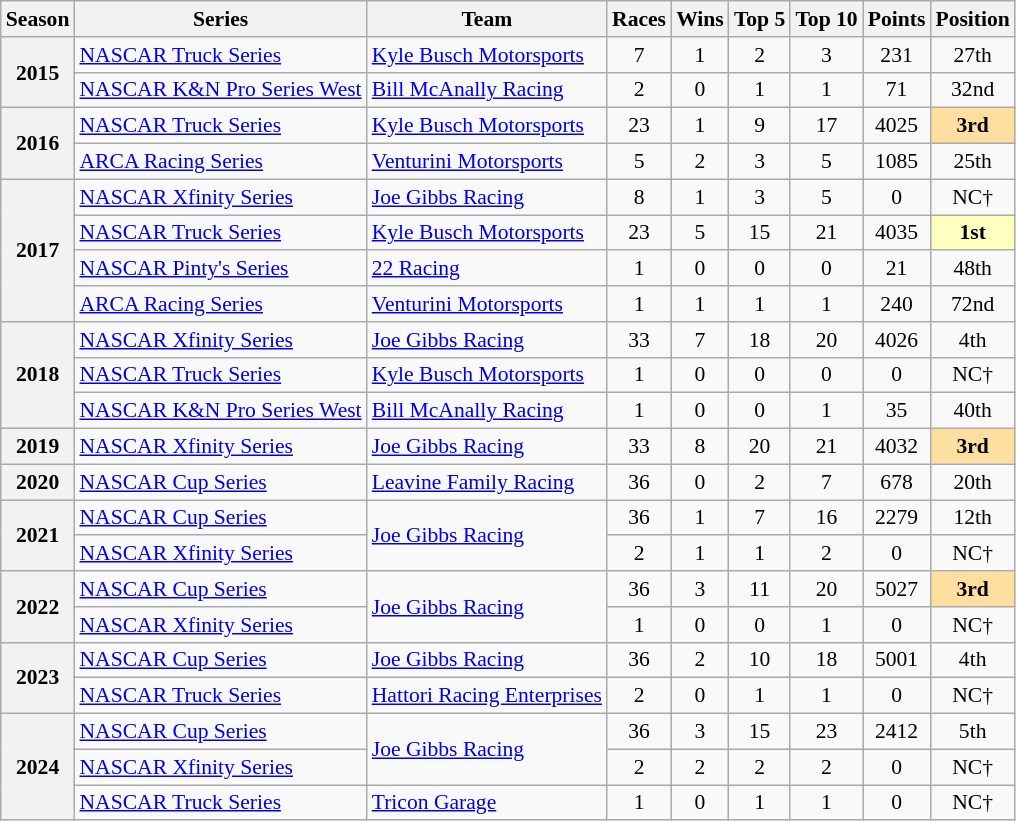<table class="wikitable" style="font-size: 90%; text-align:center">
<tr>
<th>Season</th>
<th>Series</th>
<th>Team</th>
<th>Races</th>
<th>Wins</th>
<th>Top 5</th>
<th>Top 10</th>
<th>Points</th>
<th>Position</th>
</tr>
<tr>
<th rowspan=2>2015</th>
<td align=left><a href='#'>NASCAR Truck Series</a></td>
<td align=left><a href='#'>Kyle Busch Motorsports</a></td>
<td>7</td>
<td>1</td>
<td>2</td>
<td>3</td>
<td>231</td>
<td>27th</td>
</tr>
<tr>
<td align=left><a href='#'>NASCAR K&N Pro Series West</a></td>
<td align=left><a href='#'>Bill McAnally Racing</a></td>
<td>2</td>
<td>0</td>
<td>1</td>
<td>1</td>
<td>71</td>
<td>32nd</td>
</tr>
<tr>
<th rowspan=2>2016</th>
<td align=left><a href='#'>NASCAR Truck Series</a></td>
<td align=left><a href='#'>Kyle Busch Motorsports</a></td>
<td>23</td>
<td>1</td>
<td>9</td>
<td>17</td>
<td>4025</td>
<td style="background:#FFDF9F;"><strong>3rd</strong></td>
</tr>
<tr>
<td align=left><a href='#'>ARCA Racing Series</a></td>
<td align=left><a href='#'>Venturini Motorsports</a></td>
<td>5</td>
<td>2</td>
<td>3</td>
<td>5</td>
<td>1085</td>
<td>25th</td>
</tr>
<tr>
<th rowspan=4>2017</th>
<td align=left><a href='#'>NASCAR Xfinity Series</a></td>
<td align=left><a href='#'>Joe Gibbs Racing</a></td>
<td>8</td>
<td>1</td>
<td>3</td>
<td>5</td>
<td>0</td>
<td>NC†</td>
</tr>
<tr>
<td align=left><a href='#'>NASCAR Truck Series</a></td>
<td align=left><a href='#'>Kyle Busch Motorsports</a></td>
<td>23</td>
<td>5</td>
<td>15</td>
<td>21</td>
<td>4035</td>
<td style="background:#FFFFBF;"><strong>1st</strong></td>
</tr>
<tr>
<td align=left><a href='#'>NASCAR Pinty's Series</a></td>
<td align=left><a href='#'>22 Racing</a></td>
<td>1</td>
<td>0</td>
<td>0</td>
<td>0</td>
<td>21</td>
<td>48th</td>
</tr>
<tr>
<td align=left><a href='#'>ARCA Racing Series</a></td>
<td align=left><a href='#'>Venturini Motorsports</a></td>
<td>1</td>
<td>1</td>
<td>1</td>
<td>1</td>
<td>240</td>
<td>72nd</td>
</tr>
<tr>
<th rowspan=3>2018</th>
<td align=left><a href='#'>NASCAR Xfinity Series</a></td>
<td align=left><a href='#'>Joe Gibbs Racing</a></td>
<td>33</td>
<td>7</td>
<td>18</td>
<td>20</td>
<td>4026</td>
<td>4th</td>
</tr>
<tr>
<td align=left><a href='#'>NASCAR Truck Series</a></td>
<td align=left><a href='#'>Kyle Busch Motorsports</a></td>
<td>1</td>
<td>0</td>
<td>0</td>
<td>0</td>
<td>0</td>
<td>NC†</td>
</tr>
<tr>
<td align=left><a href='#'>NASCAR K&N Pro Series West</a></td>
<td align=left><a href='#'>Bill McAnally Racing</a></td>
<td>1</td>
<td>0</td>
<td>0</td>
<td>1</td>
<td>35</td>
<td>40th</td>
</tr>
<tr>
<th>2019</th>
<td align=left><a href='#'>NASCAR Xfinity Series</a></td>
<td align=left><a href='#'>Joe Gibbs Racing</a></td>
<td>33</td>
<td>8</td>
<td>20</td>
<td>21</td>
<td>4032</td>
<td style="background:#FFDF9F;"><strong>3rd</strong></td>
</tr>
<tr>
<th>2020</th>
<td align=left><a href='#'>NASCAR Cup Series</a></td>
<td align=left><a href='#'>Leavine Family Racing</a></td>
<td>36</td>
<td>0</td>
<td>2</td>
<td>7</td>
<td>678</td>
<td>20th</td>
</tr>
<tr>
<th rowspan=2>2021</th>
<td align=left><a href='#'>NASCAR Cup Series</a></td>
<td rowspan=2 align=left><a href='#'>Joe Gibbs Racing</a></td>
<td>36</td>
<td>1</td>
<td>7</td>
<td>16</td>
<td>2279</td>
<td>12th</td>
</tr>
<tr>
<td align=left><a href='#'>NASCAR Xfinity Series</a></td>
<td>2</td>
<td>1</td>
<td>1</td>
<td>2</td>
<td>0</td>
<td>NC†</td>
</tr>
<tr>
<th rowspan=2>2022</th>
<td align=left><a href='#'>NASCAR Cup Series</a></td>
<td rowspan=2 align=left><a href='#'>Joe Gibbs Racing</a></td>
<td>36</td>
<td>3</td>
<td>11</td>
<td>20</td>
<td>5027</td>
<td style="background:#FFDF9F;"><strong>3rd</strong></td>
</tr>
<tr>
<td align=left><a href='#'>NASCAR Xfinity Series</a></td>
<td>1</td>
<td>0</td>
<td>0</td>
<td>1</td>
<td>0</td>
<td>NC†</td>
</tr>
<tr>
<th rowspan=2>2023</th>
<td align=left><a href='#'>NASCAR Cup Series</a></td>
<td align=left><a href='#'>Joe Gibbs Racing</a></td>
<td>36</td>
<td>2</td>
<td>10</td>
<td>18</td>
<td>5001</td>
<td>4th</td>
</tr>
<tr>
<td align=left><a href='#'>NASCAR Truck Series</a></td>
<td align=left><a href='#'>Hattori Racing Enterprises</a></td>
<td>2</td>
<td>0</td>
<td>1</td>
<td>1</td>
<td>0</td>
<td>NC†</td>
</tr>
<tr>
<th rowspan=3>2024</th>
<td align=left><a href='#'>NASCAR Cup Series</a></td>
<td rowspan=2 align=left><a href='#'>Joe Gibbs Racing</a></td>
<td>36</td>
<td>3</td>
<td>15</td>
<td>23</td>
<td>2412</td>
<td>5th</td>
</tr>
<tr>
<td align=left><a href='#'>NASCAR Xfinity Series</a></td>
<td>2</td>
<td>2</td>
<td>2</td>
<td>2</td>
<td>0</td>
<td>NC†</td>
</tr>
<tr>
<td align=left><a href='#'>NASCAR Truck Series</a></td>
<td align=left><a href='#'>Tricon Garage</a></td>
<td>1</td>
<td>0</td>
<td>1</td>
<td>1</td>
<td>0</td>
<td>NC†</td>
</tr>
</table>
